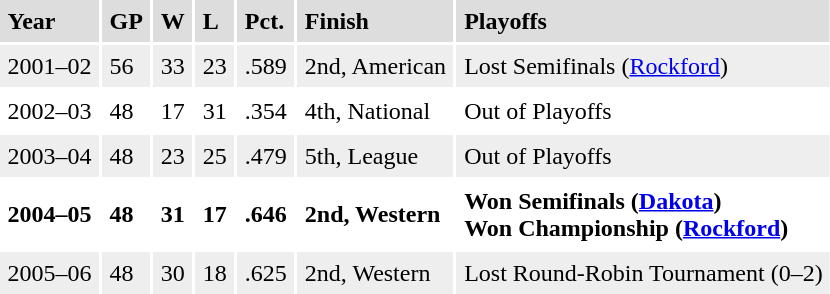<table cellpadding=5>
<tr bgcolor="#dddddd">
<td><strong>Year</strong></td>
<td><strong>GP</strong></td>
<td><strong>W</strong></td>
<td><strong>L</strong></td>
<td><strong>Pct.</strong></td>
<td><strong>Finish</strong></td>
<td><strong>Playoffs</strong></td>
</tr>
<tr bgcolor="#eeeeee">
<td>2001–02</td>
<td>56</td>
<td>33</td>
<td>23</td>
<td>.589</td>
<td>2nd, American</td>
<td>Lost Semifinals (<a href='#'>Rockford</a>)</td>
</tr>
<tr>
<td>2002–03</td>
<td>48</td>
<td>17</td>
<td>31</td>
<td>.354</td>
<td>4th, National</td>
<td>Out of Playoffs</td>
</tr>
<tr bgcolor="#eeeeee">
<td>2003–04</td>
<td>48</td>
<td>23</td>
<td>25</td>
<td>.479</td>
<td>5th, League</td>
<td>Out of Playoffs</td>
</tr>
<tr>
<td><strong>2004–05</strong></td>
<td><strong>48</strong></td>
<td><strong>31</strong></td>
<td><strong>17</strong></td>
<td><strong>.646</strong></td>
<td><strong>2nd, Western</strong></td>
<td><strong>Won Semifinals (<a href='#'>Dakota</a>)<br>Won Championship (<a href='#'>Rockford</a>)</strong></td>
</tr>
<tr bgcolor="#eeeeee">
<td>2005–06</td>
<td>48</td>
<td>30</td>
<td>18</td>
<td>.625</td>
<td>2nd, Western</td>
<td>Lost Round-Robin Tournament (0–2)</td>
</tr>
</table>
